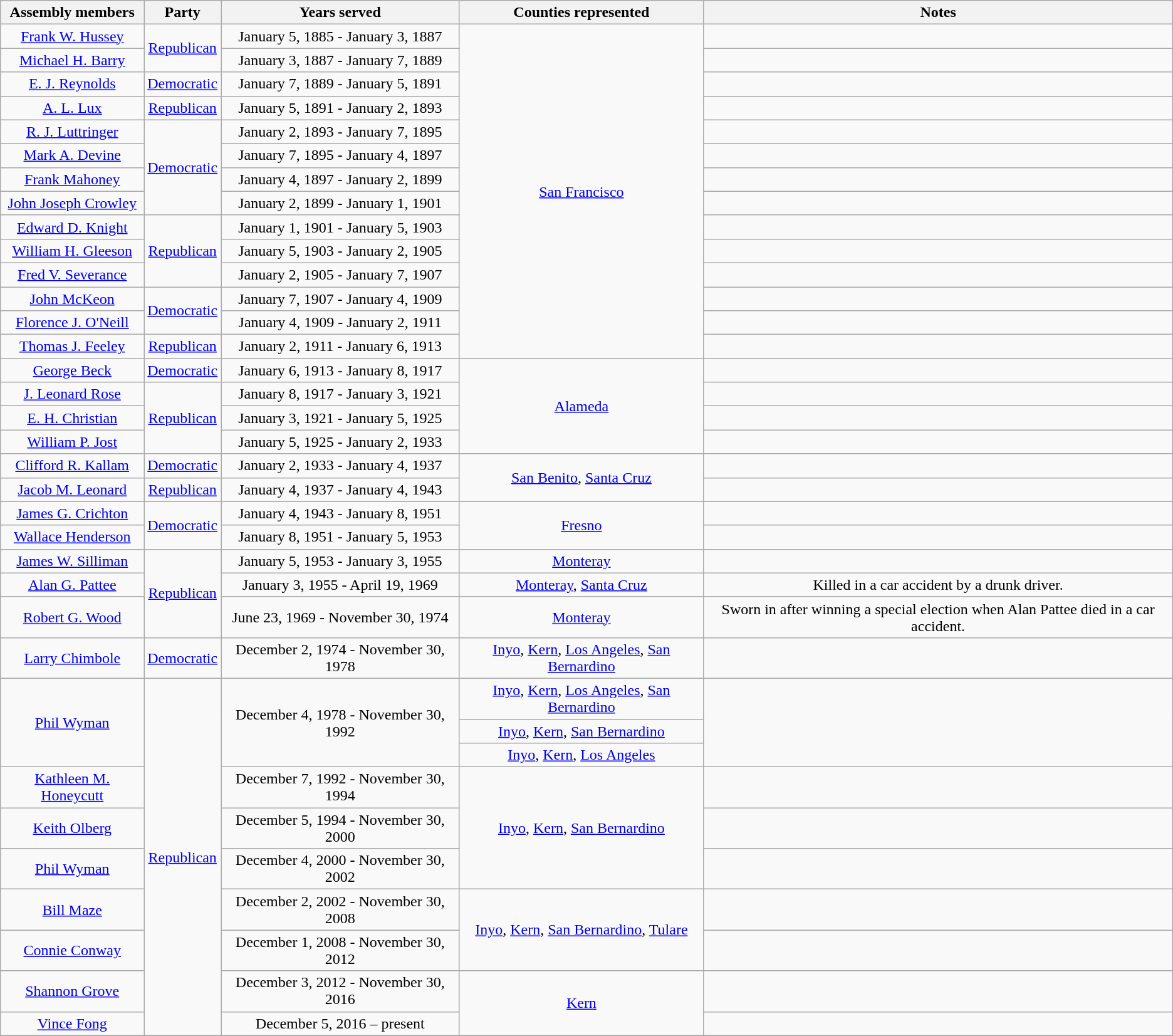<table class=wikitable style="text-align:center">
<tr>
<th>Assembly members</th>
<th>Party</th>
<th>Years served</th>
<th>Counties represented</th>
<th>Notes</th>
</tr>
<tr>
<td><a href='#'>Frank W. Hussey</a></td>
<td rowspan=2 ><a href='#'>Republican</a></td>
<td>January 5, 1885 - January 3, 1887</td>
<td rowspan=14><a href='#'>San Francisco</a></td>
<td></td>
</tr>
<tr>
<td><a href='#'>Michael H. Barry</a></td>
<td>January 3, 1887 - January 7, 1889</td>
<td></td>
</tr>
<tr>
<td><a href='#'>E. J. Reynolds</a></td>
<td><a href='#'>Democratic</a></td>
<td>January 7, 1889 - January 5, 1891</td>
<td></td>
</tr>
<tr>
<td><a href='#'>A. L. Lux</a></td>
<td><a href='#'>Republican</a></td>
<td>January 5, 1891 - January 2, 1893</td>
<td></td>
</tr>
<tr>
<td><a href='#'>R. J. Luttringer</a></td>
<td rowspan=4 ><a href='#'>Democratic</a></td>
<td>January 2, 1893 - January 7, 1895</td>
<td></td>
</tr>
<tr>
<td><a href='#'>Mark A. Devine</a></td>
<td>January 7, 1895 - January 4, 1897</td>
<td></td>
</tr>
<tr>
<td><a href='#'>Frank Mahoney</a></td>
<td>January 4, 1897 - January 2, 1899</td>
<td></td>
</tr>
<tr>
<td><a href='#'>John Joseph Crowley</a></td>
<td>January 2, 1899 - January 1, 1901</td>
<td></td>
</tr>
<tr>
<td><a href='#'>Edward D. Knight</a></td>
<td rowspan=3 ><a href='#'>Republican</a></td>
<td>January 1, 1901 - January 5, 1903</td>
<td></td>
</tr>
<tr>
<td><a href='#'>William H. Gleeson</a></td>
<td>January 5, 1903 - January 2, 1905</td>
<td></td>
</tr>
<tr>
<td><a href='#'>Fred V. Severance</a></td>
<td>January 2, 1905 - January 7, 1907</td>
<td></td>
</tr>
<tr>
<td><a href='#'>John McKeon</a></td>
<td rowspan=2 ><a href='#'>Democratic</a></td>
<td>January 7, 1907 - January 4, 1909</td>
<td></td>
</tr>
<tr>
<td><a href='#'>Florence J. O'Neill</a></td>
<td>January 4, 1909 - January 2, 1911</td>
<td></td>
</tr>
<tr>
<td><a href='#'>Thomas J. Feeley</a></td>
<td><a href='#'>Republican</a></td>
<td>January 2, 1911 - January 6, 1913</td>
<td></td>
</tr>
<tr>
<td><a href='#'>George Beck</a></td>
<td><a href='#'>Democratic</a></td>
<td>January 6, 1913 - January 8, 1917</td>
<td rowspan=4><a href='#'>Alameda</a></td>
<td></td>
</tr>
<tr>
<td><a href='#'>J. Leonard Rose</a></td>
<td rowspan=3 ><a href='#'>Republican</a></td>
<td>January 8, 1917 - January 3, 1921</td>
<td></td>
</tr>
<tr>
<td><a href='#'>E. H. Christian</a></td>
<td>January 3, 1921 - January 5, 1925</td>
<td></td>
</tr>
<tr>
<td><a href='#'>William P. Jost</a></td>
<td>January 5, 1925 - January 2, 1933</td>
<td></td>
</tr>
<tr>
<td><a href='#'>Clifford R. Kallam</a></td>
<td><a href='#'>Democratic</a></td>
<td>January 2, 1933 - January 4, 1937</td>
<td rowspan=2><a href='#'>San Benito</a>, <a href='#'>Santa Cruz</a></td>
<td></td>
</tr>
<tr>
<td><a href='#'>Jacob M. Leonard</a></td>
<td><a href='#'>Republican</a></td>
<td>January 4, 1937 - January 4, 1943</td>
<td></td>
</tr>
<tr>
<td><a href='#'>James G. Crichton</a></td>
<td rowspan=2 ><a href='#'>Democratic</a></td>
<td>January 4, 1943 - January 8, 1951</td>
<td rowspan=2><a href='#'>Fresno</a></td>
<td></td>
</tr>
<tr>
<td><a href='#'>Wallace Henderson</a></td>
<td>January 8, 1951 - January 5, 1953</td>
<td></td>
</tr>
<tr>
<td><a href='#'>James W. Silliman</a></td>
<td rowspan=5 ><a href='#'>Republican</a></td>
<td>January 5, 1953 - January 3, 1955</td>
<td rowspan=2><a href='#'>Monteray</a></td>
<td></td>
</tr>
<tr>
<td rowspan=3><a href='#'>Alan G. Pattee</a></td>
<td rowspan=3>January 3, 1955 - April 19, 1969</td>
<td rowspan=3>Killed in a car accident by a drunk driver.</td>
</tr>
<tr>
<td><a href='#'>Monteray</a>, <a href='#'>Santa Cruz</a></td>
</tr>
<tr>
<td rowspan=2><a href='#'>Monteray</a></td>
</tr>
<tr>
<td><a href='#'>Robert G. Wood</a></td>
<td>June 23, 1969 - November 30, 1974</td>
<td>Sworn in after winning a special election when Alan Pattee died in a car accident.</td>
</tr>
<tr>
<td><a href='#'>Larry Chimbole</a></td>
<td><a href='#'>Democratic</a></td>
<td>December 2, 1974 - November 30, 1978</td>
<td><a href='#'>Inyo</a>, <a href='#'>Kern</a>, <a href='#'>Los Angeles</a>, <a href='#'>San Bernardino</a></td>
<td></td>
</tr>
<tr>
<td rowspan=3><a href='#'>Phil Wyman</a></td>
<td rowspan=10 ><a href='#'>Republican</a></td>
<td rowspan=3>December 4, 1978 - November 30, 1992</td>
<td><a href='#'>Inyo</a>, <a href='#'>Kern</a>, <a href='#'>Los Angeles</a>, <a href='#'>San Bernardino</a></td>
<td rowspan=3></td>
</tr>
<tr>
<td><a href='#'>Inyo</a>, <a href='#'>Kern</a>, <a href='#'>San Bernardino</a></td>
</tr>
<tr>
<td><a href='#'>Inyo</a>, <a href='#'>Kern</a>, <a href='#'>Los Angeles</a></td>
</tr>
<tr>
<td><a href='#'>Kathleen M. Honeycutt</a></td>
<td>December 7, 1992 - November 30, 1994</td>
<td rowspan=3><a href='#'>Inyo</a>, <a href='#'>Kern</a>, <a href='#'>San Bernardino</a></td>
<td></td>
</tr>
<tr>
<td><a href='#'>Keith Olberg</a></td>
<td>December 5, 1994 - November 30, 2000</td>
<td></td>
</tr>
<tr>
<td><a href='#'>Phil Wyman</a></td>
<td>December 4, 2000 - November 30, 2002</td>
<td></td>
</tr>
<tr>
<td><a href='#'>Bill Maze</a></td>
<td>December 2, 2002 - November 30, 2008</td>
<td rowspan=2><a href='#'>Inyo</a>, <a href='#'>Kern</a>, <a href='#'>San Bernardino</a>, <a href='#'>Tulare</a></td>
<td></td>
</tr>
<tr>
<td><a href='#'>Connie Conway</a></td>
<td>December 1, 2008 - November 30, 2012</td>
<td></td>
</tr>
<tr>
<td><a href='#'>Shannon Grove</a></td>
<td>December 3, 2012 - November 30, 2016</td>
<td rowspan=2><a href='#'>Kern</a></td>
<td></td>
</tr>
<tr>
<td><a href='#'>Vince Fong</a></td>
<td>December 5, 2016 – present</td>
<td></td>
</tr>
<tr>
</tr>
</table>
